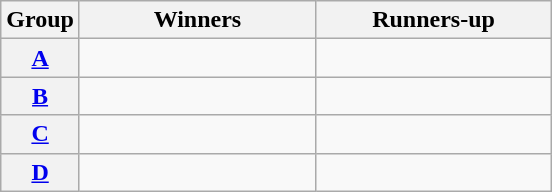<table class=wikitable>
<tr>
<th>Group</th>
<th width=150>Winners</th>
<th width=150>Runners-up</th>
</tr>
<tr>
<th><a href='#'>A</a></th>
<td></td>
<td></td>
</tr>
<tr>
<th><a href='#'>B</a></th>
<td></td>
<td></td>
</tr>
<tr>
<th><a href='#'>C</a></th>
<td></td>
<td></td>
</tr>
<tr>
<th><a href='#'>D</a></th>
<td></td>
<td></td>
</tr>
</table>
